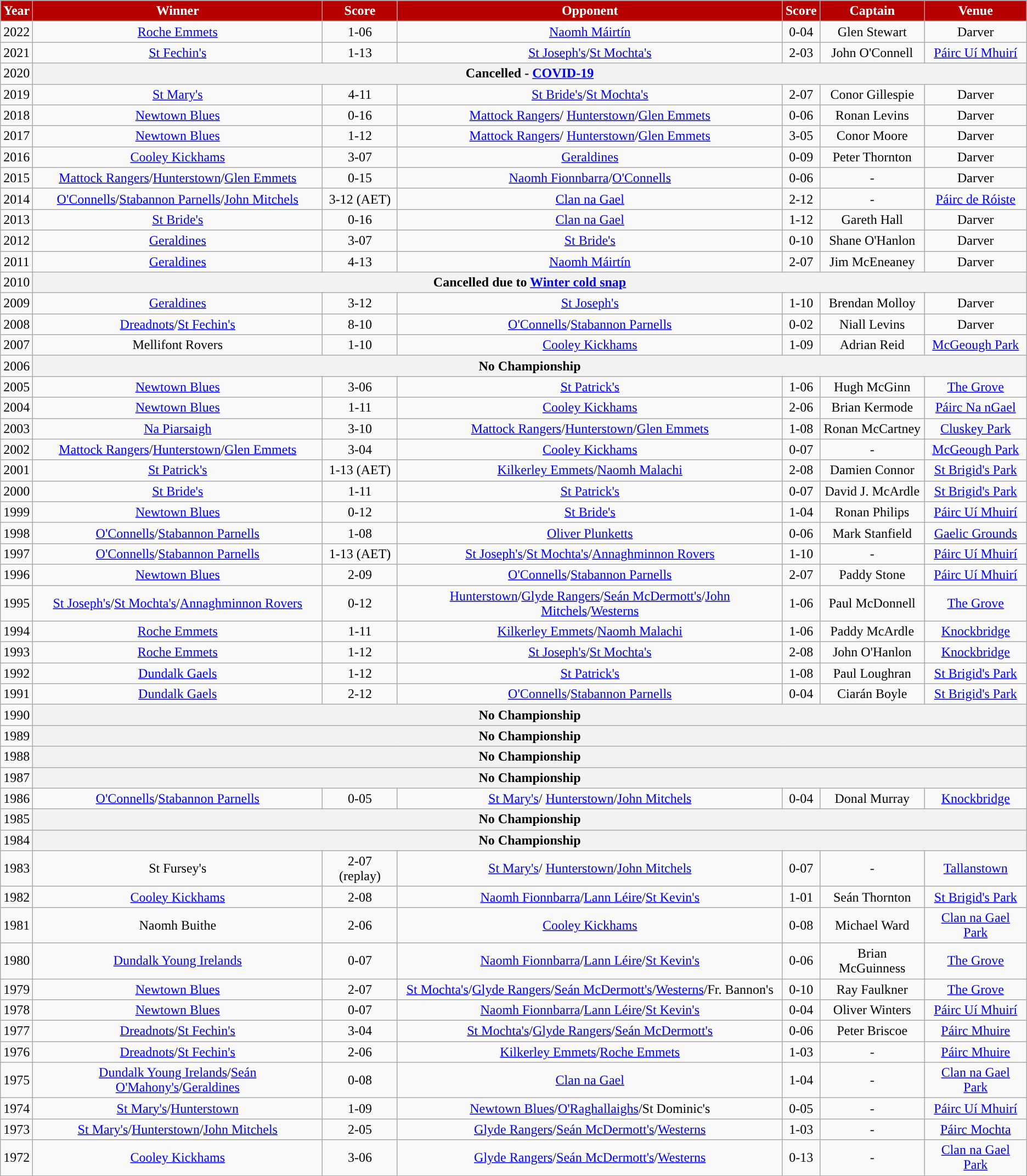<table class="wikitable" style="text-align:center;">
<tr>
<th style="background:#B60000;color:white">Year</th>
<th style="background:#B60000;color:white">Winner</th>
<th style="background:#B60000;color:white">Score</th>
<th style="background:#B60000;color:white">Opponent</th>
<th style="background:#B60000;color:white">Score</th>
<th style="background:#B60000;color:white">Captain</th>
<th style="background:#B60000;color:white">Venue</th>
</tr>
<tr>
<td>2022</td>
<td><a href='#'>Roche Emmets</a></td>
<td>1-06</td>
<td><a href='#'>Naomh Máirtín</a></td>
<td>0-04</td>
<td>Glen Stewart</td>
<td>Darver</td>
</tr>
<tr>
<td>2021</td>
<td><a href='#'>St Fechin's</a></td>
<td>1-13</td>
<td><a href='#'>St Joseph's</a>/<a href='#'>St Mochta's</a></td>
<td>2-03</td>
<td>John O'Connell</td>
<td><a href='#'>Páirc Uí Mhuirí</a></td>
</tr>
<tr>
<td>2020</td>
<th colspan=6 align=center>Cancelled - <a href='#'>COVID-19</a></th>
</tr>
<tr>
<td>2019</td>
<td><a href='#'>St Mary's</a></td>
<td>4-11</td>
<td><a href='#'>St Bride's</a>/<a href='#'>St Mochta's</a></td>
<td>2-07</td>
<td>Conor Gillespie</td>
<td>Darver</td>
</tr>
<tr>
<td>2018</td>
<td><a href='#'>Newtown Blues</a></td>
<td>0-16</td>
<td><a href='#'>Mattock Rangers</a>/ <a href='#'>Hunterstown</a>/<a href='#'>Glen Emmets</a></td>
<td>0-06</td>
<td>Ronan Levins</td>
<td>Darver</td>
</tr>
<tr>
<td>2017</td>
<td><a href='#'>Newtown Blues</a></td>
<td>1-12</td>
<td><a href='#'>Mattock Rangers</a>/ <a href='#'>Hunterstown</a>/<a href='#'>Glen Emmets</a></td>
<td>3-05</td>
<td>Conor Moore</td>
<td>Darver</td>
</tr>
<tr>
<td>2016</td>
<td><a href='#'>Cooley Kickhams</a></td>
<td>3-07</td>
<td><a href='#'>Geraldines</a></td>
<td>0-09</td>
<td>Peter Thornton</td>
<td>Darver</td>
</tr>
<tr>
<td>2015</td>
<td><a href='#'>Mattock Rangers</a>/<a href='#'>Hunterstown</a>/<a href='#'>Glen Emmets</a></td>
<td>0-15</td>
<td><a href='#'>Naomh Fionnbarra</a>/<a href='#'>O'Connells</a></td>
<td>0-06</td>
<td>-</td>
<td>Darver</td>
</tr>
<tr>
<td>2014</td>
<td><a href='#'>O'Connells</a>/<a href='#'>Stabannon Parnells</a>/<a href='#'>John Mitchels</a></td>
<td>3-12 (AET)</td>
<td><a href='#'>Clan na Gael</a></td>
<td>2-12</td>
<td>-</td>
<td><a href='#'>Páirc de Róiste</a></td>
</tr>
<tr>
<td>2013</td>
<td><a href='#'>St Bride's</a></td>
<td>0-16</td>
<td><a href='#'>Clan na Gael</a></td>
<td>1-12</td>
<td>Gareth Hall</td>
<td>Darver</td>
</tr>
<tr>
<td>2012</td>
<td><a href='#'>Geraldines</a></td>
<td>3-07</td>
<td><a href='#'>St Bride's</a></td>
<td>0-10</td>
<td>Shane O'Hanlon</td>
<td>Darver</td>
</tr>
<tr>
<td>2011</td>
<td><a href='#'>Geraldines</a></td>
<td>4-13</td>
<td><a href='#'>Naomh Máirtín</a></td>
<td>2-07</td>
<td>Jim McEneaney</td>
<td>Darver</td>
</tr>
<tr>
<td>2010</td>
<th colspan=6 align=center>Cancelled due to <a href='#'>Winter cold snap</a></th>
</tr>
<tr>
<td>2009</td>
<td><a href='#'>Geraldines</a></td>
<td>3-12</td>
<td><a href='#'>St Joseph's</a></td>
<td>1-10</td>
<td>Brendan Molloy</td>
<td>Darver</td>
</tr>
<tr>
<td>2008</td>
<td><a href='#'>Dreadnots</a>/<a href='#'>St Fechin's</a></td>
<td>8-10</td>
<td><a href='#'>O'Connells</a>/<a href='#'>Stabannon Parnells</a></td>
<td>0-02</td>
<td>Niall Levins</td>
<td>Darver</td>
</tr>
<tr>
<td>2007</td>
<td> Mellifont Rovers</td>
<td>1-10</td>
<td><a href='#'>Cooley Kickhams</a></td>
<td>1-09</td>
<td>Adrian Reid</td>
<td><a href='#'>McGeough Park</a></td>
</tr>
<tr>
<td>2006</td>
<th colspan=6 align=center>No Championship</th>
</tr>
<tr>
<td>2005</td>
<td><a href='#'>Newtown Blues</a></td>
<td>3-06</td>
<td><a href='#'>St Patrick's</a></td>
<td>1-06</td>
<td>Hugh McGinn</td>
<td><a href='#'>The Grove</a></td>
</tr>
<tr>
<td>2004</td>
<td><a href='#'>Newtown Blues</a></td>
<td>1-11</td>
<td><a href='#'>Cooley Kickhams</a></td>
<td>2-06</td>
<td>Brian Kermode</td>
<td><a href='#'>Páirc Na nGael</a></td>
</tr>
<tr>
<td>2003</td>
<td><a href='#'>Na Piarsaigh</a></td>
<td>3-10</td>
<td><a href='#'>Mattock Rangers</a>/<a href='#'>Hunterstown</a>/<a href='#'>Glen Emmets</a></td>
<td>1-08</td>
<td>Ronan McCartney</td>
<td><a href='#'>Cluskey Park</a></td>
</tr>
<tr>
<td>2002</td>
<td><a href='#'>Mattock Rangers</a>/<a href='#'>Hunterstown</a>/<a href='#'>Glen Emmets</a></td>
<td>3-04</td>
<td><a href='#'>Cooley Kickhams</a></td>
<td>0-07</td>
<td>-</td>
<td><a href='#'>McGeough Park</a></td>
</tr>
<tr>
<td>2001</td>
<td><a href='#'>St Patrick's</a></td>
<td>1-13 (AET)</td>
<td><a href='#'>Kilkerley Emmets</a>/<a href='#'>Naomh Malachi</a></td>
<td>2-08</td>
<td>Damien Connor</td>
<td><a href='#'>St Brigid's Park</a></td>
</tr>
<tr>
<td>2000</td>
<td><a href='#'>St Bride's</a></td>
<td>1-11</td>
<td><a href='#'>St Patrick's</a></td>
<td>0-07</td>
<td>David J. McArdle</td>
<td><a href='#'>St Brigid's Park</a></td>
</tr>
<tr>
<td>1999</td>
<td><a href='#'>Newtown Blues</a></td>
<td>0-12</td>
<td><a href='#'>St Bride's</a></td>
<td>1-04</td>
<td>Ronan Philips</td>
<td><a href='#'>Páirc Uí Mhuirí</a></td>
</tr>
<tr>
<td>1998</td>
<td><a href='#'>O'Connells</a>/<a href='#'>Stabannon Parnells</a></td>
<td>1-08</td>
<td><a href='#'>Oliver Plunketts</a></td>
<td>0-06</td>
<td>Mark Stanfield</td>
<td><a href='#'>Gaelic Grounds</a></td>
</tr>
<tr>
<td>1997</td>
<td><a href='#'>O'Connells</a>/<a href='#'>Stabannon Parnells</a></td>
<td>1-13 (AET)</td>
<td><a href='#'>St Joseph's</a>/<a href='#'>St Mochta's</a>/<a href='#'>Annaghminnon Rovers</a></td>
<td>1-10</td>
<td>-</td>
<td><a href='#'>Páirc Uí Mhuirí</a></td>
</tr>
<tr>
<td>1996</td>
<td><a href='#'>Newtown Blues</a></td>
<td>2-09</td>
<td><a href='#'>O'Connells</a>/<a href='#'>Stabannon Parnells</a></td>
<td>2-07</td>
<td>Paddy Stone</td>
<td><a href='#'>Páirc Uí Mhuirí</a></td>
</tr>
<tr>
<td>1995</td>
<td><a href='#'>St Joseph's</a>/<a href='#'>St Mochta's</a>/<a href='#'>Annaghminnon Rovers</a></td>
<td>0-12</td>
<td><a href='#'>Hunterstown</a>/<a href='#'>Glyde Rangers</a>/<a href='#'>Seán McDermott's</a>/<a href='#'>John Mitchels</a>/<a href='#'>Westerns</a></td>
<td>1-06</td>
<td>Paul McDonnell</td>
<td><a href='#'>The Grove</a></td>
</tr>
<tr>
<td>1994</td>
<td><a href='#'>Roche Emmets</a></td>
<td>1-11</td>
<td><a href='#'>Kilkerley Emmets</a>/<a href='#'>Naomh Malachi</a></td>
<td>1-06</td>
<td>Paddy McArdle</td>
<td><a href='#'>Knockbridge</a></td>
</tr>
<tr>
<td>1993</td>
<td><a href='#'>Roche Emmets</a></td>
<td>1-12</td>
<td><a href='#'>St Joseph's</a>/<a href='#'>St Mochta's</a></td>
<td>2-08</td>
<td>John O'Hanlon</td>
<td><a href='#'>Knockbridge</a></td>
</tr>
<tr>
<td>1992</td>
<td><a href='#'>Dundalk Gaels</a></td>
<td>1-12</td>
<td><a href='#'>St Patrick's</a></td>
<td>1-08</td>
<td>Paul Loughran</td>
<td><a href='#'>St Brigid's Park</a></td>
</tr>
<tr>
<td>1991</td>
<td><a href='#'>Dundalk Gaels</a></td>
<td>2-12</td>
<td><a href='#'>O'Connells</a>/<a href='#'>Stabannon Parnells</a></td>
<td>0-04</td>
<td>Ciarán Boyle</td>
<td><a href='#'>St Brigid's Park</a></td>
</tr>
<tr>
<td>1990</td>
<th colspan=6 align=center>No Championship</th>
</tr>
<tr>
<td>1989</td>
<th colspan=6 align=center>No Championship</th>
</tr>
<tr>
<td>1988</td>
<th colspan=6 align=center>No Championship</th>
</tr>
<tr>
<td>1987</td>
<th colspan=6 align=center>No Championship</th>
</tr>
<tr>
<td>1986</td>
<td><a href='#'>O'Connells</a>/<a href='#'>Stabannon Parnells</a></td>
<td>0-05</td>
<td><a href='#'>St Mary's</a>/ <a href='#'>Hunterstown</a>/<a href='#'>John Mitchels</a></td>
<td>0-04</td>
<td>Donal Murray</td>
<td><a href='#'>Knockbridge</a></td>
</tr>
<tr>
<td>1985</td>
<th colspan=6 align=center>No Championship</th>
</tr>
<tr>
<td>1984</td>
<th colspan=6 align=center>No Championship</th>
</tr>
<tr>
<td>1983</td>
<td> St Fursey's</td>
<td>2-07 (replay)</td>
<td><a href='#'>St Mary's</a>/ <a href='#'>Hunterstown</a>/<a href='#'>John Mitchels</a></td>
<td>0-07</td>
<td>-</td>
<td><a href='#'>Tallanstown</a></td>
</tr>
<tr>
<td>1982</td>
<td><a href='#'>Cooley Kickhams</a></td>
<td>2-08</td>
<td><a href='#'>Naomh Fionnbarra</a>/<a href='#'>Lann Léire</a>/<a href='#'>St Kevin's</a></td>
<td>1-01</td>
<td>Seán Thornton</td>
<td><a href='#'>St Brigid's Park</a></td>
</tr>
<tr>
<td>1981</td>
<td> Naomh Buithe</td>
<td>2-06</td>
<td><a href='#'>Cooley Kickhams</a></td>
<td>0-08</td>
<td>Michael Ward</td>
<td><a href='#'>Clan na Gael Park</a></td>
</tr>
<tr>
<td>1980</td>
<td><a href='#'>Dundalk Young Irelands</a></td>
<td>0-07</td>
<td><a href='#'>Naomh Fionnbarra</a>/<a href='#'>Lann Léire</a>/<a href='#'>St Kevin's</a></td>
<td>0-06</td>
<td>Brian McGuinness</td>
<td><a href='#'>The Grove</a></td>
</tr>
<tr>
<td>1979</td>
<td><a href='#'>Newtown Blues</a></td>
<td>2-07</td>
<td><a href='#'>St Mochta's</a>/<a href='#'>Glyde Rangers</a>/<a href='#'>Seán McDermott's</a>/<a href='#'>Westerns</a>/Fr. Bannon's</td>
<td>0-10</td>
<td>Ray Faulkner</td>
<td><a href='#'>The Grove</a></td>
</tr>
<tr>
<td>1978</td>
<td><a href='#'>Newtown Blues</a></td>
<td>0-07</td>
<td><a href='#'>Naomh Fionnbarra</a>/<a href='#'>Lann Léire</a>/<a href='#'>St Kevin's</a></td>
<td>0-04</td>
<td>Oliver Winters</td>
<td><a href='#'>Páirc Uí Mhuirí</a></td>
</tr>
<tr>
<td>1977</td>
<td><a href='#'>Dreadnots</a>/<a href='#'>St Fechin's</a></td>
<td>3-04</td>
<td><a href='#'>St Mochta's</a>/<a href='#'>Glyde Rangers</a>/<a href='#'>Seán McDermott's</a></td>
<td>0-06</td>
<td>Peter Briscoe</td>
<td><a href='#'>Páirc Mhuire</a></td>
</tr>
<tr>
<td>1976</td>
<td><a href='#'>Dreadnots</a>/<a href='#'>St Fechin's</a></td>
<td>2-06</td>
<td><a href='#'>Kilkerley Emmets</a>/<a href='#'>Roche Emmets</a></td>
<td>1-03</td>
<td>-</td>
<td><a href='#'>Páirc Mhuire</a></td>
</tr>
<tr>
<td>1975</td>
<td><a href='#'>Dundalk Young Irelands</a>/<a href='#'>Seán O'Mahony's</a>/<a href='#'>Geraldines</a></td>
<td>0-08</td>
<td><a href='#'>Clan na Gael</a></td>
<td>1-04</td>
<td>-</td>
<td><a href='#'>Clan na Gael Park</a></td>
</tr>
<tr>
<td>1974</td>
<td><a href='#'>St Mary's</a>/<a href='#'>Hunterstown</a></td>
<td>1-09</td>
<td><a href='#'>Newtown Blues</a>/<a href='#'>O'Raghallaighs</a>/St Dominic's</td>
<td>0-05</td>
<td>-</td>
<td><a href='#'>Páirc Uí Mhuirí</a></td>
</tr>
<tr>
<td>1973</td>
<td><a href='#'>St Mary's</a>/<a href='#'>Hunterstown</a>/<a href='#'>John Mitchels</a></td>
<td>2-05</td>
<td><a href='#'>Glyde Rangers</a>/<a href='#'>Seán McDermott's</a>/<a href='#'>Westerns</a></td>
<td>1-03</td>
<td>-</td>
<td><a href='#'>Páirc Mochta</a></td>
</tr>
<tr>
<td>1972</td>
<td><a href='#'>Cooley Kickhams</a></td>
<td>3-06</td>
<td><a href='#'>Glyde Rangers</a>/<a href='#'>Seán McDermott's</a>/<a href='#'>Westerns</a></td>
<td>0-13</td>
<td>-</td>
<td><a href='#'>Clan na Gael Park</a></td>
</tr>
</table>
